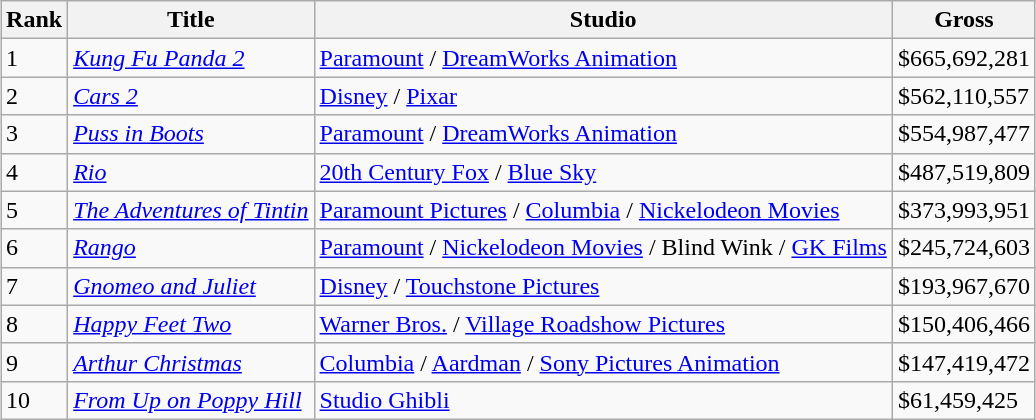<table class="wikitable sortable" style="margin:auto; margin:auto;">
<tr>
<th>Rank</th>
<th>Title</th>
<th>Studio</th>
<th>Gross</th>
</tr>
<tr>
<td>1</td>
<td><em><a href='#'>Kung Fu Panda 2</a></em></td>
<td><a href='#'>Paramount</a> / <a href='#'>DreamWorks Animation</a></td>
<td>$665,692,281</td>
</tr>
<tr>
<td>2</td>
<td><em><a href='#'>Cars 2</a></em></td>
<td><a href='#'>Disney</a> / <a href='#'>Pixar</a></td>
<td>$562,110,557</td>
</tr>
<tr>
<td>3</td>
<td><em><a href='#'>Puss in Boots</a></em></td>
<td><a href='#'>Paramount</a> / <a href='#'>DreamWorks Animation</a></td>
<td>$554,987,477</td>
</tr>
<tr>
<td>4</td>
<td><em><a href='#'>Rio</a></em></td>
<td><a href='#'>20th Century Fox</a> / <a href='#'>Blue Sky</a></td>
<td>$487,519,809</td>
</tr>
<tr>
<td>5</td>
<td><em><a href='#'>The Adventures of Tintin</a></em></td>
<td><a href='#'>Paramount Pictures</a> / <a href='#'>Columbia</a> / <a href='#'>Nickelodeon Movies</a></td>
<td>$373,993,951</td>
</tr>
<tr>
<td>6</td>
<td><em><a href='#'>Rango</a></em></td>
<td><a href='#'>Paramount</a> / <a href='#'>Nickelodeon Movies</a> / Blind Wink / <a href='#'>GK Films</a></td>
<td>$245,724,603</td>
</tr>
<tr>
<td>7</td>
<td><em><a href='#'>Gnomeo and Juliet</a></em></td>
<td><a href='#'>Disney</a> / <a href='#'>Touchstone Pictures</a></td>
<td>$193,967,670</td>
</tr>
<tr>
<td>8</td>
<td><em><a href='#'>Happy Feet Two</a></em></td>
<td><a href='#'>Warner Bros.</a> / <a href='#'>Village Roadshow Pictures</a></td>
<td>$150,406,466</td>
</tr>
<tr>
<td>9</td>
<td><em><a href='#'>Arthur Christmas</a></em></td>
<td><a href='#'>Columbia</a> / <a href='#'>Aardman</a> / <a href='#'>Sony Pictures Animation</a></td>
<td>$147,419,472</td>
</tr>
<tr>
<td>10</td>
<td><em><a href='#'>From Up on Poppy Hill</a></em></td>
<td><a href='#'>Studio Ghibli</a></td>
<td>$61,459,425</td>
</tr>
</table>
